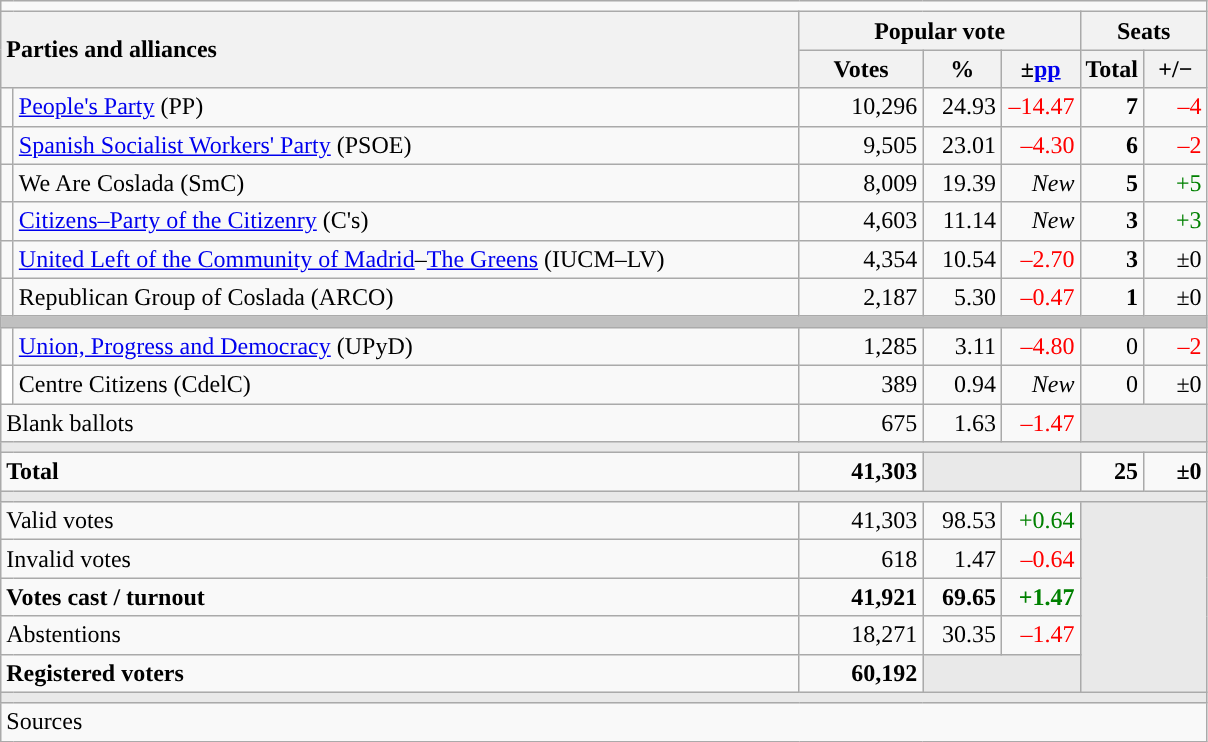<table class="wikitable" style="text-align:right;">
<tr>
<td colspan="7"></td>
</tr>
<tr>
<th style="text-align:left;" rowspan="2" colspan="2" width="525">Parties and alliances</th>
<th colspan="3">Popular vote</th>
<th colspan="2">Seats</th>
</tr>
<tr>
<th width="75">Votes</th>
<th width="45">%</th>
<th width="45">±<a href='#'>pp</a></th>
<th width="35">Total</th>
<th width="35">+/−</th>
</tr>
<tr>
<td width="1" style="color:inherit;background:"></td>
<td align="left"><a href='#'>People's Party</a> (PP)</td>
<td>10,296</td>
<td>24.93</td>
<td style="color:red;">–14.47</td>
<td><strong>7</strong></td>
<td style="color:red;">–4</td>
</tr>
<tr>
<td style="color:inherit;background:"></td>
<td align="left"><a href='#'>Spanish Socialist Workers' Party</a> (PSOE)</td>
<td>9,505</td>
<td>23.01</td>
<td style="color:red;">–4.30</td>
<td><strong>6</strong></td>
<td style="color:red;">–2</td>
</tr>
<tr>
<td style="color:inherit;background:"></td>
<td align="left">We Are Coslada (SmC)</td>
<td>8,009</td>
<td>19.39</td>
<td><em>New</em></td>
<td><strong>5</strong></td>
<td style="color:green;">+5</td>
</tr>
<tr>
<td style="color:inherit;background:"></td>
<td align="left"><a href='#'>Citizens–Party of the Citizenry</a> (C's)</td>
<td>4,603</td>
<td>11.14</td>
<td><em>New</em></td>
<td><strong>3</strong></td>
<td style="color:green;">+3</td>
</tr>
<tr>
<td style="color:inherit;background:"></td>
<td align="left"><a href='#'>United Left of the Community of Madrid</a>–<a href='#'>The Greens</a> (IUCM–LV)</td>
<td>4,354</td>
<td>10.54</td>
<td style="color:red;">–2.70</td>
<td><strong>3</strong></td>
<td>±0</td>
</tr>
<tr>
<td style="color:inherit;background:"></td>
<td align="left">Republican Group of Coslada (ARCO)</td>
<td>2,187</td>
<td>5.30</td>
<td style="color:red;">–0.47</td>
<td><strong>1</strong></td>
<td>±0</td>
</tr>
<tr>
<td colspan="7" bgcolor="#C0C0C0"></td>
</tr>
<tr>
<td style="color:inherit;background:"></td>
<td align="left"><a href='#'>Union, Progress and Democracy</a> (UPyD)</td>
<td>1,285</td>
<td>3.11</td>
<td style="color:red;">–4.80</td>
<td>0</td>
<td style="color:red;">–2</td>
</tr>
<tr>
<td bgcolor="white"></td>
<td align="left">Centre Citizens (CdelC)</td>
<td>389</td>
<td>0.94</td>
<td><em>New</em></td>
<td>0</td>
<td>±0</td>
</tr>
<tr>
<td align="left" colspan="2">Blank ballots</td>
<td>675</td>
<td>1.63</td>
<td style="color:red;">–1.47</td>
<td bgcolor="#E9E9E9" colspan="2"></td>
</tr>
<tr>
<td colspan="7" bgcolor="#E9E9E9"></td>
</tr>
<tr style="font-weight:bold;">
<td align="left" colspan="2">Total</td>
<td>41,303</td>
<td bgcolor="#E9E9E9" colspan="2"></td>
<td>25</td>
<td>±0</td>
</tr>
<tr>
<td colspan="7" bgcolor="#E9E9E9"></td>
</tr>
<tr>
<td align="left" colspan="2">Valid votes</td>
<td>41,303</td>
<td>98.53</td>
<td style="color:green;">+0.64</td>
<td bgcolor="#E9E9E9" colspan="2" rowspan="5"></td>
</tr>
<tr>
<td align="left" colspan="2">Invalid votes</td>
<td>618</td>
<td>1.47</td>
<td style="color:red;">–0.64</td>
</tr>
<tr style="font-weight:bold;">
<td align="left" colspan="2">Votes cast / turnout</td>
<td>41,921</td>
<td>69.65</td>
<td style="color:green;">+1.47</td>
</tr>
<tr>
<td align="left" colspan="2">Abstentions</td>
<td>18,271</td>
<td>30.35</td>
<td style="color:red;">–1.47</td>
</tr>
<tr style="font-weight:bold;">
<td align="left" colspan="2">Registered voters</td>
<td>60,192</td>
<td bgcolor="#E9E9E9" colspan="2"></td>
</tr>
<tr>
<td colspan="7" bgcolor="#E9E9E9"></td>
</tr>
<tr>
<td align="left" colspan="7">Sources</td>
</tr>
</table>
